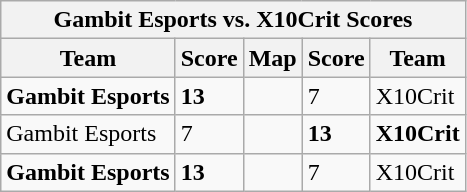<table class="wikitable">
<tr>
<th colspan="5">Gambit Esports vs. X10Crit Scores</th>
</tr>
<tr>
<th>Team</th>
<th>Score</th>
<th>Map</th>
<th>Score</th>
<th>Team</th>
</tr>
<tr>
<td><strong>Gambit Esports</strong></td>
<td><strong>13</strong></td>
<td></td>
<td>7</td>
<td>X10Crit</td>
</tr>
<tr>
<td>Gambit Esports</td>
<td>7</td>
<td></td>
<td><strong>13</strong></td>
<td><strong>X10Crit</strong></td>
</tr>
<tr>
<td><strong>Gambit Esports</strong></td>
<td><strong>13</strong></td>
<td></td>
<td>7</td>
<td>X10Crit</td>
</tr>
</table>
